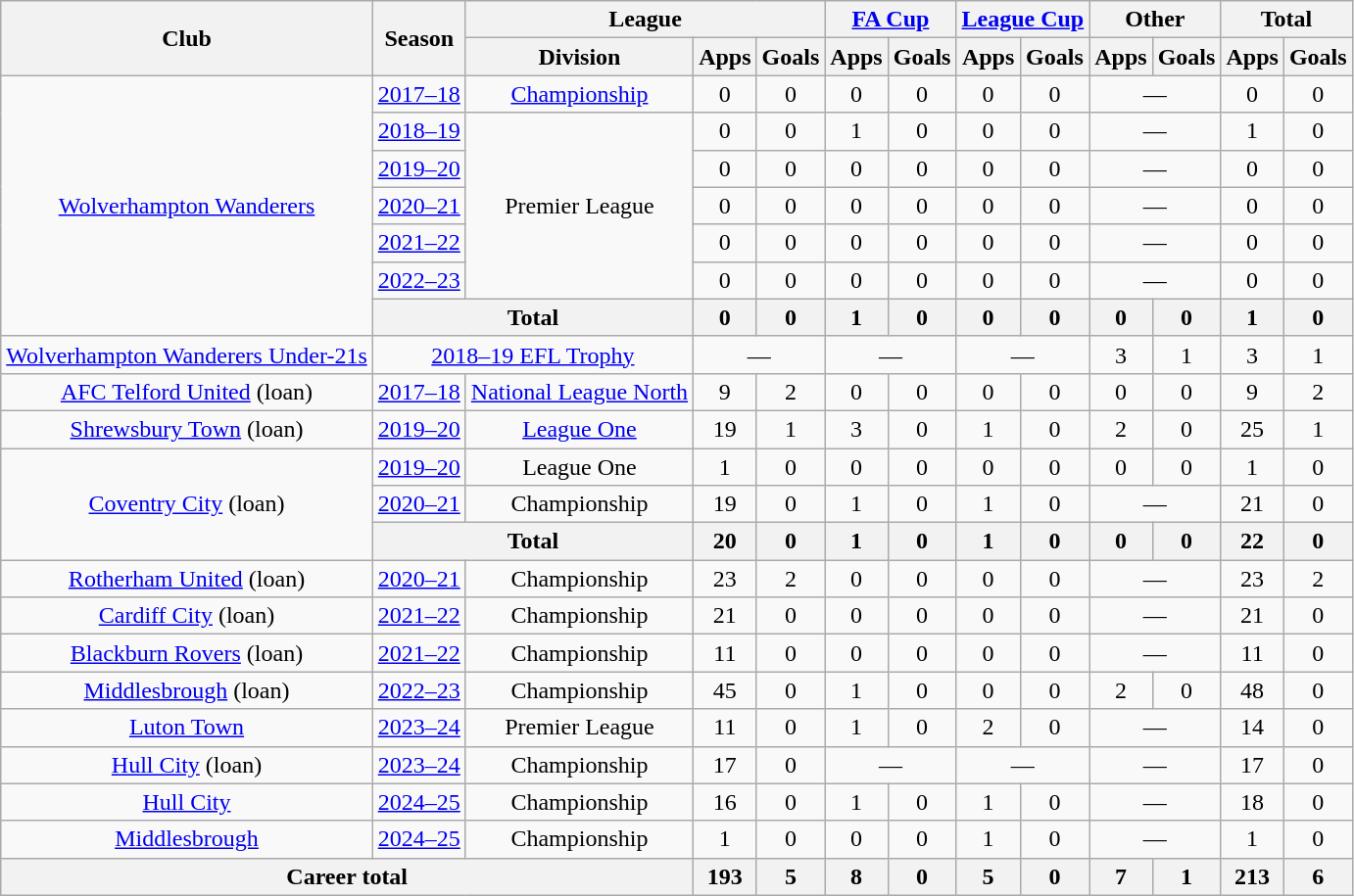<table class="wikitable" style="text-align:center">
<tr>
<th rowspan="2">Club</th>
<th rowspan="2">Season</th>
<th colspan="3">League</th>
<th colspan="2"><a href='#'>FA Cup</a></th>
<th colspan="2"><a href='#'>League Cup</a></th>
<th colspan="2">Other</th>
<th colspan="2">Total</th>
</tr>
<tr>
<th>Division</th>
<th>Apps</th>
<th>Goals</th>
<th>Apps</th>
<th>Goals</th>
<th>Apps</th>
<th>Goals</th>
<th>Apps</th>
<th>Goals</th>
<th>Apps</th>
<th>Goals</th>
</tr>
<tr>
<td rowspan="7"><a href='#'>Wolverhampton Wanderers</a></td>
<td><a href='#'>2017–18</a></td>
<td><a href='#'>Championship</a></td>
<td>0</td>
<td>0</td>
<td>0</td>
<td>0</td>
<td>0</td>
<td>0</td>
<td colspan="2">—</td>
<td>0</td>
<td>0</td>
</tr>
<tr>
<td><a href='#'>2018–19</a></td>
<td rowspan="5">Premier League</td>
<td>0</td>
<td>0</td>
<td>1</td>
<td>0</td>
<td>0</td>
<td>0</td>
<td colspan="2">—</td>
<td>1</td>
<td>0</td>
</tr>
<tr>
<td><a href='#'>2019–20</a></td>
<td>0</td>
<td>0</td>
<td>0</td>
<td>0</td>
<td>0</td>
<td>0</td>
<td colspan="2">—</td>
<td>0</td>
<td>0</td>
</tr>
<tr>
<td><a href='#'>2020–21</a></td>
<td>0</td>
<td>0</td>
<td>0</td>
<td>0</td>
<td>0</td>
<td>0</td>
<td colspan="2">—</td>
<td>0</td>
<td>0</td>
</tr>
<tr>
<td><a href='#'>2021–22</a></td>
<td>0</td>
<td>0</td>
<td>0</td>
<td>0</td>
<td>0</td>
<td>0</td>
<td colspan="2">—</td>
<td>0</td>
<td>0</td>
</tr>
<tr>
<td><a href='#'>2022–23</a></td>
<td>0</td>
<td>0</td>
<td>0</td>
<td>0</td>
<td>0</td>
<td>0</td>
<td colspan="2">—</td>
<td>0</td>
<td>0</td>
</tr>
<tr>
<th colspan="2">Total</th>
<th>0</th>
<th>0</th>
<th>1</th>
<th>0</th>
<th>0</th>
<th>0</th>
<th>0</th>
<th>0</th>
<th>1</th>
<th>0</th>
</tr>
<tr>
<td><a href='#'>Wolverhampton Wanderers Under-21s</a></td>
<td colspan="2"><a href='#'>2018–19 EFL Trophy</a></td>
<td colspan="2">—</td>
<td colspan="2">—</td>
<td colspan="2">—</td>
<td>3</td>
<td>1</td>
<td>3</td>
<td>1</td>
</tr>
<tr>
<td><a href='#'>AFC Telford United</a> (loan)</td>
<td><a href='#'>2017–18</a></td>
<td><a href='#'>National League North</a></td>
<td>9</td>
<td>2</td>
<td>0</td>
<td>0</td>
<td>0</td>
<td>0</td>
<td>0</td>
<td>0</td>
<td>9</td>
<td>2</td>
</tr>
<tr>
<td><a href='#'>Shrewsbury Town</a> (loan)</td>
<td><a href='#'>2019–20</a></td>
<td><a href='#'>League One</a></td>
<td>19</td>
<td>1</td>
<td>3</td>
<td>0</td>
<td>1</td>
<td>0</td>
<td>2</td>
<td>0</td>
<td>25</td>
<td>1</td>
</tr>
<tr>
<td rowspan="3"><a href='#'>Coventry City</a> (loan)</td>
<td><a href='#'>2019–20</a></td>
<td>League One</td>
<td>1</td>
<td>0</td>
<td>0</td>
<td>0</td>
<td>0</td>
<td>0</td>
<td>0</td>
<td>0</td>
<td>1</td>
<td>0</td>
</tr>
<tr>
<td><a href='#'>2020–21</a></td>
<td>Championship</td>
<td>19</td>
<td>0</td>
<td>1</td>
<td>0</td>
<td>1</td>
<td>0</td>
<td colspan="2">—</td>
<td>21</td>
<td>0</td>
</tr>
<tr>
<th colspan="2">Total</th>
<th>20</th>
<th>0</th>
<th>1</th>
<th>0</th>
<th>1</th>
<th>0</th>
<th>0</th>
<th>0</th>
<th>22</th>
<th>0</th>
</tr>
<tr>
<td><a href='#'>Rotherham United</a> (loan)</td>
<td><a href='#'>2020–21</a></td>
<td>Championship</td>
<td>23</td>
<td>2</td>
<td>0</td>
<td>0</td>
<td>0</td>
<td>0</td>
<td colspan="2">—</td>
<td>23</td>
<td>2</td>
</tr>
<tr>
<td><a href='#'>Cardiff City</a> (loan)</td>
<td><a href='#'>2021–22</a></td>
<td>Championship</td>
<td>21</td>
<td>0</td>
<td>0</td>
<td>0</td>
<td>0</td>
<td>0</td>
<td colspan="2">—</td>
<td>21</td>
<td>0</td>
</tr>
<tr>
<td><a href='#'>Blackburn Rovers</a> (loan)</td>
<td><a href='#'>2021–22</a></td>
<td>Championship</td>
<td>11</td>
<td>0</td>
<td>0</td>
<td>0</td>
<td>0</td>
<td>0</td>
<td colspan="2">—</td>
<td>11</td>
<td>0</td>
</tr>
<tr>
<td><a href='#'>Middlesbrough</a> (loan)</td>
<td><a href='#'>2022–23</a></td>
<td>Championship</td>
<td>45</td>
<td>0</td>
<td>1</td>
<td>0</td>
<td>0</td>
<td>0</td>
<td>2</td>
<td>0</td>
<td>48</td>
<td>0</td>
</tr>
<tr>
<td><a href='#'>Luton Town</a></td>
<td><a href='#'>2023–24</a></td>
<td>Premier League</td>
<td>11</td>
<td>0</td>
<td>1</td>
<td>0</td>
<td>2</td>
<td>0</td>
<td colspan="2">—</td>
<td>14</td>
<td>0</td>
</tr>
<tr>
<td><a href='#'>Hull City</a> (loan)</td>
<td><a href='#'>2023–24</a></td>
<td>Championship</td>
<td>17</td>
<td>0</td>
<td colspan="2">—</td>
<td colspan="2">—</td>
<td colspan="2">—</td>
<td>17</td>
<td>0</td>
</tr>
<tr>
<td><a href='#'>Hull City</a></td>
<td><a href='#'>2024–25</a></td>
<td>Championship</td>
<td>16</td>
<td>0</td>
<td>1</td>
<td>0</td>
<td>1</td>
<td>0</td>
<td colspan="2">—</td>
<td>18</td>
<td>0</td>
</tr>
<tr>
<td><a href='#'>Middlesbrough</a></td>
<td><a href='#'>2024–25</a></td>
<td>Championship</td>
<td>1</td>
<td>0</td>
<td>0</td>
<td>0</td>
<td>1</td>
<td>0</td>
<td colspan="2">—</td>
<td>1</td>
<td>0</td>
</tr>
<tr>
<th colspan="3">Career total</th>
<th>193</th>
<th>5</th>
<th>8</th>
<th>0</th>
<th>5</th>
<th>0</th>
<th>7</th>
<th>1</th>
<th>213</th>
<th>6</th>
</tr>
</table>
